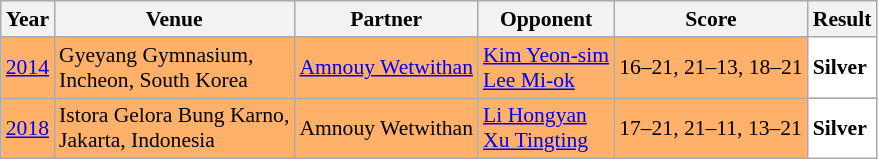<table class="sortable wikitable" style="font-size: 90%;">
<tr>
<th>Year</th>
<th>Venue</th>
<th>Partner</th>
<th>Opponent</th>
<th>Score</th>
<th>Result</th>
</tr>
<tr style="background:#FFB069">
<td align="center"><a href='#'>2014</a></td>
<td align="left">Gyeyang Gymnasium,<br>Incheon, South Korea</td>
<td align="left"> <a href='#'>Amnouy Wetwithan</a></td>
<td align="left"> <a href='#'>Kim Yeon-sim</a><br> <a href='#'>Lee Mi-ok</a></td>
<td align="left">16–21, 21–13, 18–21</td>
<td style="text-align:left; background:white"> <strong>Silver</strong></td>
</tr>
<tr style="background:#FFB069">
<td align="center"><a href='#'>2018</a></td>
<td align="left">Istora Gelora Bung Karno,<br>Jakarta, Indonesia</td>
<td align="left"> Amnouy Wetwithan</td>
<td align="left"> <a href='#'>Li Hongyan</a><br> <a href='#'>Xu Tingting</a></td>
<td align="left">17–21, 21–11, 13–21</td>
<td style="text-align:left; background:white"> <strong>Silver</strong></td>
</tr>
</table>
